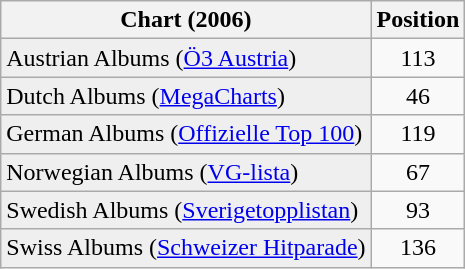<table class="wikitable sortable plainrowheaders">
<tr>
<th>Chart (2006)</th>
<th>Position</th>
</tr>
<tr>
<td bgcolor="#efefef">Austrian Albums (<a href='#'>Ö3 Austria</a>)</td>
<td align="center">113</td>
</tr>
<tr>
<td bgcolor="#efefef">Dutch Albums (<a href='#'>MegaCharts</a>)</td>
<td align="center">46</td>
</tr>
<tr>
<td bgcolor="#efefef">German Albums (<a href='#'>Offizielle Top 100</a>)</td>
<td align="center">119</td>
</tr>
<tr>
<td bgcolor="#efefef">Norwegian Albums (<a href='#'>VG-lista</a>)</td>
<td align="center">67</td>
</tr>
<tr>
<td bgcolor="#efefef">Swedish Albums (<a href='#'>Sverigetopplistan</a>)</td>
<td align="center">93</td>
</tr>
<tr>
<td bgcolor="#efefef">Swiss Albums (<a href='#'>Schweizer Hitparade</a>)</td>
<td align="center">136</td>
</tr>
</table>
